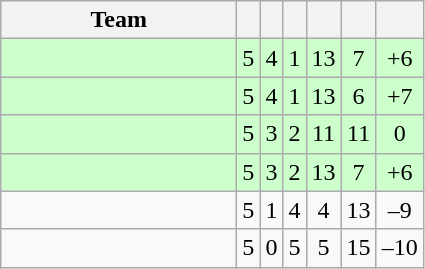<table class=wikitable style="text-align:center">
<tr>
<th width=150>Team</th>
<th></th>
<th></th>
<th></th>
<th></th>
<th></th>
<th></th>
</tr>
<tr bgcolor=ccffcc>
<td style="text-align:left"></td>
<td>5</td>
<td>4</td>
<td>1</td>
<td>13</td>
<td>7</td>
<td>+6</td>
</tr>
<tr bgcolor=ccffcc>
<td style="text-align:left"></td>
<td>5</td>
<td>4</td>
<td>1</td>
<td>13</td>
<td>6</td>
<td>+7</td>
</tr>
<tr bgcolor=ccffcc>
<td style="text-align:left"></td>
<td>5</td>
<td>3</td>
<td>2</td>
<td>11</td>
<td>11</td>
<td>0</td>
</tr>
<tr bgcolor=ccffcc>
<td style="text-align:left"></td>
<td>5</td>
<td>3</td>
<td>2</td>
<td>13</td>
<td>7</td>
<td>+6</td>
</tr>
<tr>
<td style="text-align:left"></td>
<td>5</td>
<td>1</td>
<td>4</td>
<td>4</td>
<td>13</td>
<td>–9</td>
</tr>
<tr>
<td style="text-align:left"></td>
<td>5</td>
<td>0</td>
<td>5</td>
<td>5</td>
<td>15</td>
<td>–10</td>
</tr>
</table>
